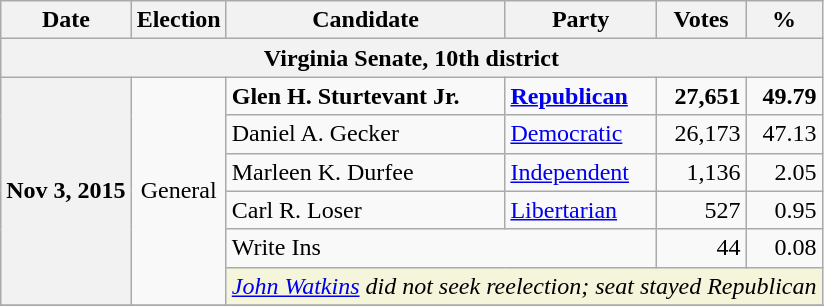<table class="wikitable">
<tr>
<th>Date</th>
<th>Election</th>
<th>Candidate</th>
<th>Party</th>
<th>Votes</th>
<th>%</th>
</tr>
<tr>
<th colspan="6">Virginia Senate, 10th district</th>
</tr>
<tr>
<th rowspan="6">Nov 3, 2015</th>
<td rowspan="6" align="center">General</td>
<td><strong>Glen H. Sturtevant Jr.</strong></td>
<td><strong><a href='#'>Republican</a></strong></td>
<td align="right"><strong>27,651</strong></td>
<td align="right"><strong>49.79</strong></td>
</tr>
<tr>
<td>Daniel A. Gecker</td>
<td><a href='#'>Democratic</a></td>
<td align="right">26,173</td>
<td align="right">47.13</td>
</tr>
<tr>
<td>Marleen K. Durfee</td>
<td><a href='#'>Independent</a></td>
<td align="right">1,136</td>
<td align="right">2.05</td>
</tr>
<tr>
<td>Carl R. Loser</td>
<td><a href='#'>Libertarian</a></td>
<td align="right">527</td>
<td align="right">0.95</td>
</tr>
<tr>
<td colspan="2">Write Ins</td>
<td align="right">44</td>
<td align="right">0.08</td>
</tr>
<tr>
<td colspan="4" style="background:Beige"><em><a href='#'>John Watkins</a> did not seek reelection; seat stayed Republican</em></td>
</tr>
<tr>
</tr>
</table>
